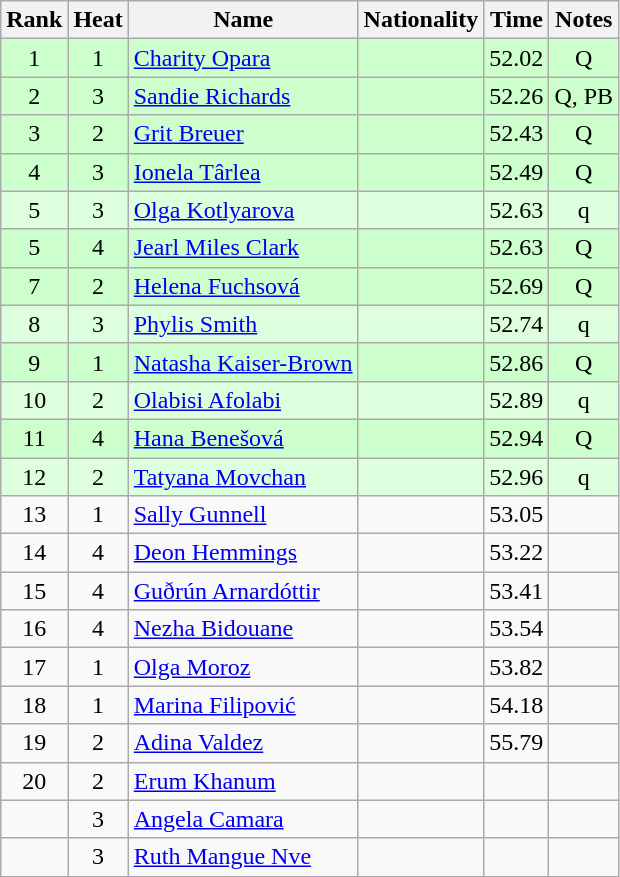<table class="wikitable sortable" style="text-align:center">
<tr>
<th>Rank</th>
<th>Heat</th>
<th>Name</th>
<th>Nationality</th>
<th>Time</th>
<th>Notes</th>
</tr>
<tr bgcolor=ccffcc>
<td>1</td>
<td>1</td>
<td align="left"><a href='#'>Charity Opara</a></td>
<td align=left></td>
<td>52.02</td>
<td>Q</td>
</tr>
<tr bgcolor=ccffcc>
<td>2</td>
<td>3</td>
<td align="left"><a href='#'>Sandie Richards</a></td>
<td align=left></td>
<td>52.26</td>
<td>Q, PB</td>
</tr>
<tr bgcolor=ccffcc>
<td>3</td>
<td>2</td>
<td align="left"><a href='#'>Grit Breuer</a></td>
<td align=left></td>
<td>52.43</td>
<td>Q</td>
</tr>
<tr bgcolor=ccffcc>
<td>4</td>
<td>3</td>
<td align="left"><a href='#'>Ionela Târlea</a></td>
<td align=left></td>
<td>52.49</td>
<td>Q</td>
</tr>
<tr bgcolor=ddffdd>
<td>5</td>
<td>3</td>
<td align="left"><a href='#'>Olga Kotlyarova</a></td>
<td align=left></td>
<td>52.63</td>
<td>q</td>
</tr>
<tr bgcolor=ccffcc>
<td>5</td>
<td>4</td>
<td align="left"><a href='#'>Jearl Miles Clark</a></td>
<td align=left></td>
<td>52.63</td>
<td>Q</td>
</tr>
<tr bgcolor=ccffcc>
<td>7</td>
<td>2</td>
<td align="left"><a href='#'>Helena Fuchsová</a></td>
<td align=left></td>
<td>52.69</td>
<td>Q</td>
</tr>
<tr bgcolor=ddffdd>
<td>8</td>
<td>3</td>
<td align="left"><a href='#'>Phylis Smith</a></td>
<td align=left></td>
<td>52.74</td>
<td>q</td>
</tr>
<tr bgcolor=ccffcc>
<td>9</td>
<td>1</td>
<td align="left"><a href='#'>Natasha Kaiser-Brown</a></td>
<td align=left></td>
<td>52.86</td>
<td>Q</td>
</tr>
<tr bgcolor=ddffdd>
<td>10</td>
<td>2</td>
<td align="left"><a href='#'>Olabisi Afolabi</a></td>
<td align=left></td>
<td>52.89</td>
<td>q</td>
</tr>
<tr bgcolor=ccffcc>
<td>11</td>
<td>4</td>
<td align="left"><a href='#'>Hana Benešová</a></td>
<td align=left></td>
<td>52.94</td>
<td>Q</td>
</tr>
<tr bgcolor=ddffdd>
<td>12</td>
<td>2</td>
<td align="left"><a href='#'>Tatyana Movchan</a></td>
<td align=left></td>
<td>52.96</td>
<td>q</td>
</tr>
<tr>
<td>13</td>
<td>1</td>
<td align="left"><a href='#'>Sally Gunnell</a></td>
<td align=left></td>
<td>53.05</td>
<td></td>
</tr>
<tr>
<td>14</td>
<td>4</td>
<td align="left"><a href='#'>Deon Hemmings</a></td>
<td align=left></td>
<td>53.22</td>
<td></td>
</tr>
<tr>
<td>15</td>
<td>4</td>
<td align="left"><a href='#'>Guðrún Arnardóttir</a></td>
<td align=left></td>
<td>53.41</td>
<td></td>
</tr>
<tr>
<td>16</td>
<td>4</td>
<td align="left"><a href='#'>Nezha Bidouane</a></td>
<td align=left></td>
<td>53.54</td>
<td></td>
</tr>
<tr>
<td>17</td>
<td>1</td>
<td align="left"><a href='#'>Olga Moroz</a></td>
<td align=left></td>
<td>53.82</td>
<td></td>
</tr>
<tr>
<td>18</td>
<td>1</td>
<td align="left"><a href='#'>Marina Filipović</a></td>
<td align=left></td>
<td>54.18</td>
<td></td>
</tr>
<tr>
<td>19</td>
<td>2</td>
<td align="left"><a href='#'>Adina Valdez</a></td>
<td align=left></td>
<td>55.79</td>
<td></td>
</tr>
<tr>
<td>20</td>
<td>2</td>
<td align="left"><a href='#'>Erum Khanum</a></td>
<td align=left></td>
<td></td>
<td></td>
</tr>
<tr>
<td></td>
<td>3</td>
<td align="left"><a href='#'>Angela Camara</a></td>
<td align=left></td>
<td></td>
<td></td>
</tr>
<tr>
<td></td>
<td>3</td>
<td align="left"><a href='#'>Ruth Mangue Nve</a></td>
<td align=left></td>
<td></td>
<td></td>
</tr>
</table>
